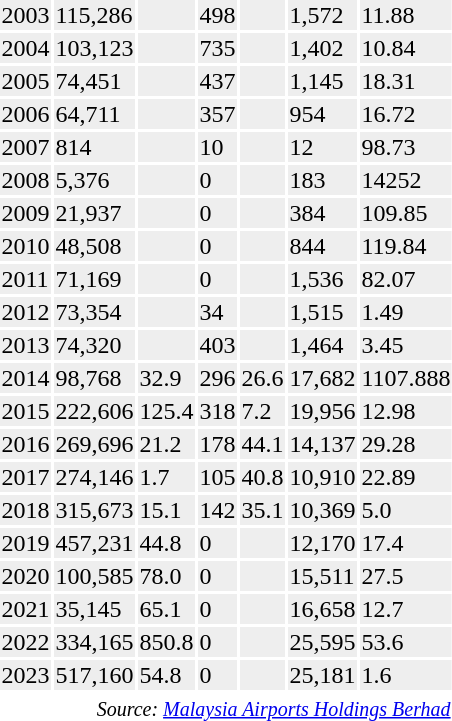<table class="toccolours sortable" style="padding:0.5em">
<tr>
<th></th>
<th></th>
<th></th>
<th></th>
<th></th>
<th></th>
<th></th>
</tr>
<tr style="background:#eee;">
<td>2003</td>
<td>115,286</td>
<td></td>
<td>498</td>
<td></td>
<td>1,572</td>
<td>11.88</td>
</tr>
<tr style="background:#eee;">
<td>2004</td>
<td>103,123</td>
<td></td>
<td>735</td>
<td></td>
<td>1,402</td>
<td> 10.84</td>
</tr>
<tr style="background:#eee;">
<td>2005</td>
<td>74,451</td>
<td></td>
<td>437</td>
<td></td>
<td>1,145</td>
<td> 18.31</td>
</tr>
<tr style="background:#eee;">
<td>2006</td>
<td>64,711</td>
<td></td>
<td>357</td>
<td></td>
<td>954</td>
<td> 16.72</td>
</tr>
<tr style="background:#eee;">
<td>2007</td>
<td>814</td>
<td></td>
<td>10</td>
<td></td>
<td>12</td>
<td> 98.73</td>
</tr>
<tr style="background:#eee;">
<td>2008</td>
<td>5,376</td>
<td></td>
<td>0</td>
<td></td>
<td>183</td>
<td> 14252</td>
</tr>
<tr style="background:#eee;">
<td>2009</td>
<td>21,937</td>
<td></td>
<td>0</td>
<td></td>
<td>384</td>
<td> 109.85</td>
</tr>
<tr style="background:#eee;">
<td>2010</td>
<td>48,508</td>
<td></td>
<td>0</td>
<td></td>
<td>844</td>
<td> 119.84</td>
</tr>
<tr style="background:#eee;">
<td>2011</td>
<td>71,169</td>
<td></td>
<td>0</td>
<td></td>
<td>1,536</td>
<td> 82.07</td>
</tr>
<tr style="background:#eee;">
<td>2012</td>
<td>73,354</td>
<td></td>
<td>34</td>
<td></td>
<td>1,515</td>
<td> 1.49</td>
</tr>
<tr style="background:#eee;">
<td>2013</td>
<td>74,320</td>
<td></td>
<td>403</td>
<td></td>
<td>1,464</td>
<td> 3.45</td>
</tr>
<tr style="background:#eee;">
<td>2014</td>
<td>98,768</td>
<td> 32.9</td>
<td>296</td>
<td> 26.6</td>
<td>17,682</td>
<td> 1107.888</td>
</tr>
<tr style="background:#eee;">
<td>2015</td>
<td>222,606</td>
<td> 125.4</td>
<td>318</td>
<td> 7.2</td>
<td>19,956</td>
<td> 12.98</td>
</tr>
<tr style="background:#eee;">
<td>2016</td>
<td>269,696</td>
<td> 21.2</td>
<td>178</td>
<td> 44.1</td>
<td>14,137</td>
<td> 29.28</td>
</tr>
<tr style="background:#eee;">
<td>2017</td>
<td>274,146</td>
<td> 1.7</td>
<td>105</td>
<td> 40.8</td>
<td>10,910</td>
<td> 22.89</td>
</tr>
<tr style="background:#eee;">
<td>2018</td>
<td>315,673</td>
<td> 15.1</td>
<td>142</td>
<td> 35.1</td>
<td>10,369</td>
<td> 5.0</td>
</tr>
<tr style="background:#eee;">
<td>2019</td>
<td>457,231</td>
<td> 44.8</td>
<td>0</td>
<td></td>
<td>12,170</td>
<td> 17.4</td>
</tr>
<tr style="background:#eee;">
<td>2020</td>
<td>100,585</td>
<td> 78.0</td>
<td>0</td>
<td></td>
<td>15,511</td>
<td> 27.5</td>
</tr>
<tr style="background:#eee;">
<td>2021</td>
<td>35,145</td>
<td> 65.1</td>
<td>0</td>
<td></td>
<td>16,658</td>
<td> 12.7</td>
</tr>
<tr style="background:#eee;">
<td>2022</td>
<td>334,165</td>
<td> 850.8</td>
<td>0</td>
<td></td>
<td>25,595</td>
<td> 53.6</td>
</tr>
<tr style="background:#eee;">
<td>2023</td>
<td>517,160</td>
<td> 54.8</td>
<td>0</td>
<td></td>
<td>25,181</td>
<td> 1.6</td>
</tr>
<tr style="background:#eee;">
</tr>
<tr>
<td colspan="7" style="text-align:right;"><sup><em>Source: <a href='#'>Malaysia Airports Holdings Berhad</a></em></sup></td>
</tr>
</table>
